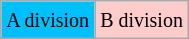<table class="wikitable" align="center">
<tr>
<td bgcolor="#00BFFF"><small>A division</small></td>
<td bgcolor="#ffcccc"><small>B division</small></td>
</tr>
</table>
